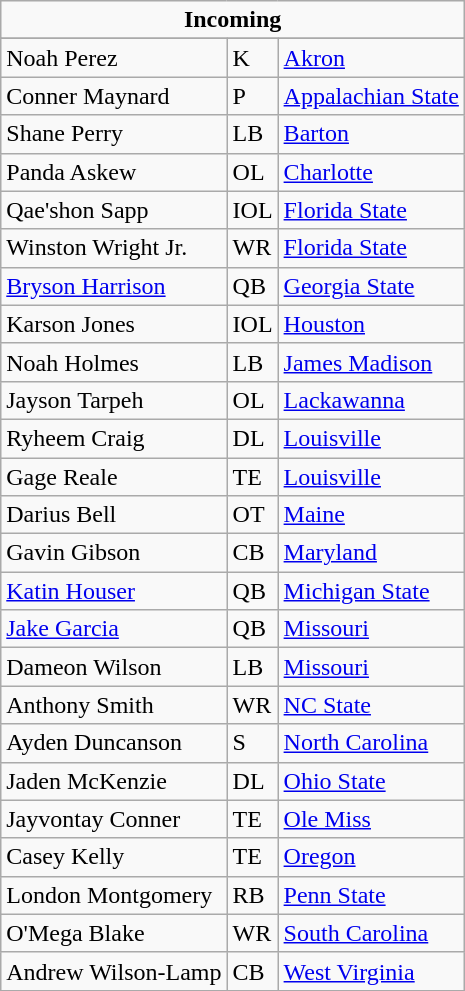<table class="wikitable">
<tr>
<td align="center" Colspan="3"><strong>Incoming</strong><br></td>
</tr>
<tr>
</tr>
<tr>
<td>Noah Perez</td>
<td>K</td>
<td><a href='#'>Akron</a></td>
</tr>
<tr>
<td>Conner Maynard</td>
<td>P</td>
<td><a href='#'>Appalachian State</a></td>
</tr>
<tr>
<td>Shane Perry</td>
<td>LB</td>
<td><a href='#'>Barton</a></td>
</tr>
<tr>
<td>Panda Askew</td>
<td>OL</td>
<td><a href='#'>Charlotte</a></td>
</tr>
<tr>
<td>Qae'shon Sapp</td>
<td>IOL</td>
<td><a href='#'>Florida State</a></td>
</tr>
<tr>
<td>Winston Wright Jr.</td>
<td>WR</td>
<td><a href='#'>Florida State</a></td>
</tr>
<tr>
<td><a href='#'>Bryson Harrison</a></td>
<td>QB</td>
<td><a href='#'>Georgia State</a></td>
</tr>
<tr>
<td>Karson Jones</td>
<td>IOL</td>
<td><a href='#'>Houston</a></td>
</tr>
<tr>
<td>Noah Holmes</td>
<td>LB</td>
<td><a href='#'>James Madison</a></td>
</tr>
<tr>
<td>Jayson Tarpeh</td>
<td>OL</td>
<td><a href='#'>Lackawanna</a></td>
</tr>
<tr>
<td>Ryheem Craig</td>
<td>DL</td>
<td><a href='#'>Louisville</a></td>
</tr>
<tr>
<td>Gage Reale</td>
<td>TE</td>
<td><a href='#'>Louisville</a></td>
</tr>
<tr>
<td>Darius Bell</td>
<td>OT</td>
<td><a href='#'>Maine</a></td>
</tr>
<tr>
<td>Gavin Gibson</td>
<td>CB</td>
<td><a href='#'>Maryland</a></td>
</tr>
<tr>
<td><a href='#'>Katin Houser</a></td>
<td>QB</td>
<td><a href='#'>Michigan State</a></td>
</tr>
<tr>
<td><a href='#'>Jake Garcia</a></td>
<td>QB</td>
<td><a href='#'>Missouri</a></td>
</tr>
<tr>
<td>Dameon Wilson</td>
<td>LB</td>
<td><a href='#'>Missouri</a></td>
</tr>
<tr>
<td>Anthony Smith</td>
<td>WR</td>
<td><a href='#'>NC State</a></td>
</tr>
<tr>
<td>Ayden Duncanson</td>
<td>S</td>
<td><a href='#'>North Carolina</a></td>
</tr>
<tr>
<td>Jaden McKenzie</td>
<td>DL</td>
<td><a href='#'>Ohio State</a></td>
</tr>
<tr>
<td>Jayvontay Conner</td>
<td>TE</td>
<td><a href='#'>Ole Miss</a></td>
</tr>
<tr>
<td>Casey Kelly</td>
<td>TE</td>
<td><a href='#'>Oregon</a></td>
</tr>
<tr>
<td>London Montgomery</td>
<td>RB</td>
<td><a href='#'>Penn State</a></td>
</tr>
<tr>
<td>O'Mega Blake</td>
<td>WR</td>
<td><a href='#'>South Carolina</a></td>
</tr>
<tr>
<td>Andrew Wilson-Lamp</td>
<td>CB</td>
<td><a href='#'>West Virginia</a></td>
</tr>
<tr>
</tr>
<tr>
</tr>
</table>
